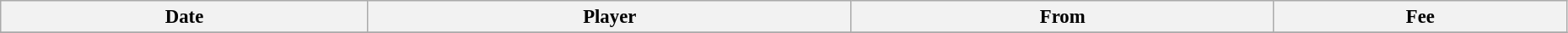<table class="wikitable" style="text-align:center; font-size:95%;width:98%; text-align:left">
<tr>
<th><strong>Date</strong></th>
<th><strong>Player</strong></th>
<th><strong>From</strong></th>
<th><strong>Fee</strong></th>
</tr>
<tr>
</tr>
</table>
